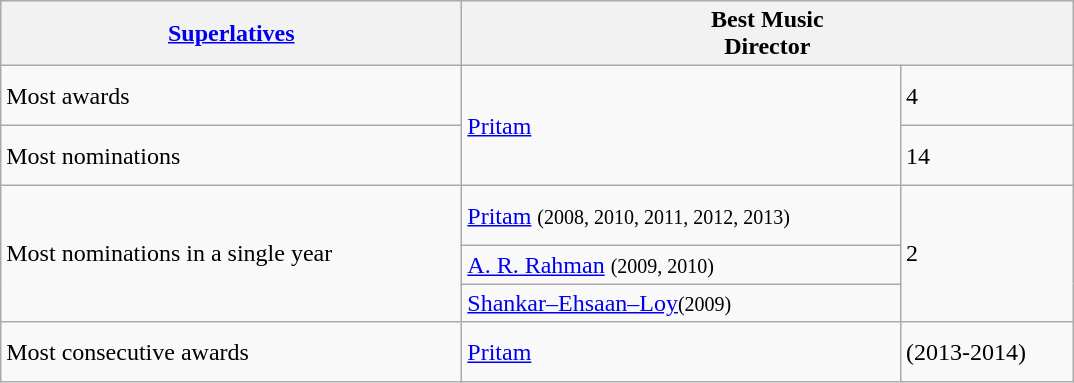<table class="wikitable">
<tr>
<th style="width:300px;"><a href='#'>Superlatives</a></th>
<th colspan="2" style="width:400px;">Best Music<br>Director</th>
</tr>
<tr style="height:2.5em;">
<td>Most awards</td>
<td rowspan="2"><a href='#'>Pritam</a></td>
<td>4</td>
</tr>
<tr style="height:2.5em;">
<td>Most nominations</td>
<td>14</td>
</tr>
<tr style="height:2.5em;">
<td rowspan="3">Most nominations in a single year</td>
<td><a href='#'>Pritam</a> <small>(2008, 2010, 2011, 2012, 2013)</small></td>
<td rowspan="3">2</td>
</tr>
<tr>
<td><a href='#'>A. R. Rahman</a> <small>(2009, 2010)</small></td>
</tr>
<tr>
<td><a href='#'>Shankar–Ehsaan–Loy</a><small>(2009)</small></td>
</tr>
<tr style="height:2.5em;">
<td>Most consecutive awards</td>
<td><a href='#'>Pritam</a></td>
<td>(2013-2014)</td>
</tr>
</table>
